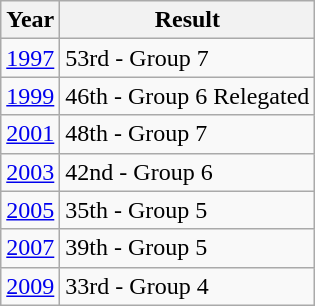<table class="wikitable">
<tr>
<th>Year</th>
<th>Result</th>
</tr>
<tr>
<td> <a href='#'>1997</a></td>
<td>53rd - Group 7</td>
</tr>
<tr>
<td> <a href='#'>1999</a></td>
<td>46th - Group 6 Relegated</td>
</tr>
<tr>
<td> <a href='#'>2001</a></td>
<td>48th - Group 7</td>
</tr>
<tr>
<td> <a href='#'>2003</a></td>
<td>42nd - Group 6</td>
</tr>
<tr>
<td> <a href='#'>2005</a></td>
<td>35th - Group 5</td>
</tr>
<tr>
<td> <a href='#'>2007</a></td>
<td>39th - Group 5</td>
</tr>
<tr>
<td> <a href='#'>2009</a></td>
<td>33rd - Group 4</td>
</tr>
</table>
